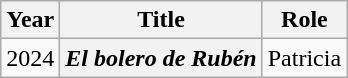<table class="wikitable plainrowheaders">
<tr>
<th>Year</th>
<th>Title</th>
<th>Role</th>
</tr>
<tr>
<td>2024</td>
<th scope="row"><em>El bolero de Rubén</em></th>
<td>Patricia</td>
</tr>
</table>
